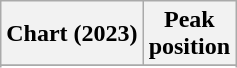<table class="wikitable sortable plainrowheaders" style="text-align:center">
<tr>
<th scope="col">Chart (2023)</th>
<th scope="col">Peak<br>position</th>
</tr>
<tr>
</tr>
<tr>
</tr>
</table>
